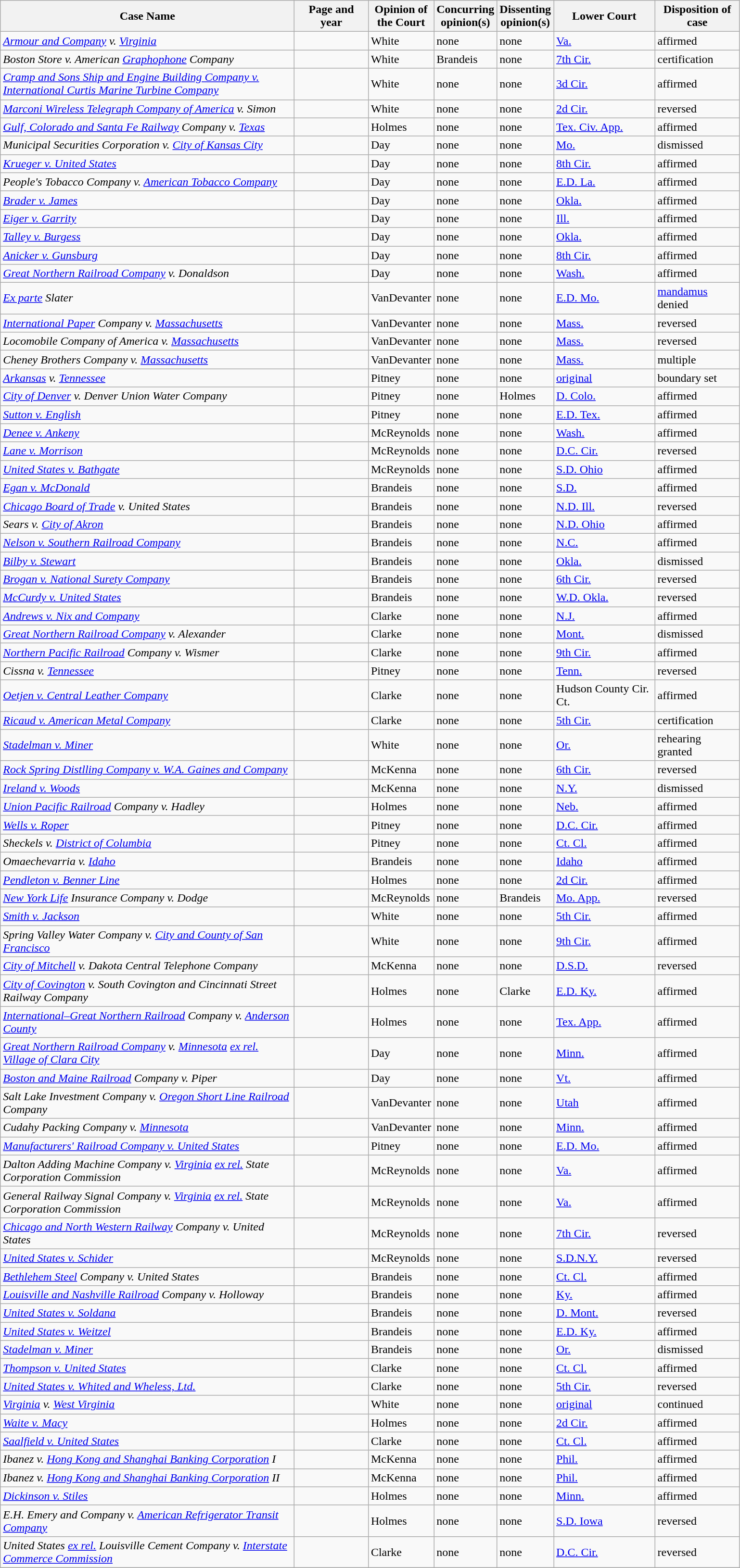<table class="wikitable sortable">
<tr>
<th scope="col" style="width: 400px;">Case Name</th>
<th scope="col" style="width: 95px;">Page and year</th>
<th scope="col" style="width: 10px;">Opinion of the Court</th>
<th scope="col" style="width: 10px;">Concurring opinion(s)</th>
<th scope="col" style="width: 10px;">Dissenting opinion(s)</th>
<th scope="col" style="width: 133px;">Lower Court</th>
<th scope="col" style="width: 110px;">Disposition of case</th>
</tr>
<tr>
<td><em><a href='#'>Armour and Company</a> v. <a href='#'>Virginia</a></em></td>
<td align="right"></td>
<td>White</td>
<td>none</td>
<td>none</td>
<td><a href='#'>Va.</a></td>
<td>affirmed</td>
</tr>
<tr>
<td><em>Boston Store v. American <a href='#'>Graphophone</a> Company</em></td>
<td align="right"></td>
<td>White</td>
<td>Brandeis</td>
<td>none</td>
<td><a href='#'>7th Cir.</a></td>
<td>certification</td>
</tr>
<tr>
<td><em><a href='#'>Cramp and Sons Ship and Engine Building Company v. International Curtis Marine Turbine Company</a></em></td>
<td align="right"></td>
<td>White</td>
<td>none</td>
<td>none</td>
<td><a href='#'>3d Cir.</a></td>
<td>affirmed</td>
</tr>
<tr>
<td><em><a href='#'>Marconi Wireless Telegraph Company of America</a> v. Simon</em></td>
<td align="right"></td>
<td>White</td>
<td>none</td>
<td>none</td>
<td><a href='#'>2d Cir.</a></td>
<td>reversed</td>
</tr>
<tr>
<td><em><a href='#'>Gulf, Colorado and Santa Fe Railway</a> Company v. <a href='#'>Texas</a></em></td>
<td align="right"></td>
<td>Holmes</td>
<td>none</td>
<td>none</td>
<td><a href='#'>Tex. Civ. App.</a></td>
<td>affirmed</td>
</tr>
<tr>
<td><em>Municipal Securities Corporation v. <a href='#'>City of Kansas City</a></em></td>
<td align="right"></td>
<td>Day</td>
<td>none</td>
<td>none</td>
<td><a href='#'>Mo.</a></td>
<td>dismissed</td>
</tr>
<tr>
<td><em><a href='#'>Krueger v. United States</a></em></td>
<td align="right"></td>
<td>Day</td>
<td>none</td>
<td>none</td>
<td><a href='#'>8th Cir.</a></td>
<td>affirmed</td>
</tr>
<tr>
<td><em>People's Tobacco Company v. <a href='#'>American Tobacco Company</a></em></td>
<td align="right"></td>
<td>Day</td>
<td>none</td>
<td>none</td>
<td><a href='#'>E.D. La.</a></td>
<td>affirmed</td>
</tr>
<tr>
<td><em><a href='#'>Brader v. James</a></em></td>
<td align="right"></td>
<td>Day</td>
<td>none</td>
<td>none</td>
<td><a href='#'>Okla.</a></td>
<td>affirmed</td>
</tr>
<tr>
<td><em><a href='#'>Eiger v. Garrity</a></em></td>
<td align="right"></td>
<td>Day</td>
<td>none</td>
<td>none</td>
<td><a href='#'>Ill.</a></td>
<td>affirmed</td>
</tr>
<tr>
<td><em><a href='#'>Talley v. Burgess</a></em></td>
<td align="right"></td>
<td>Day</td>
<td>none</td>
<td>none</td>
<td><a href='#'>Okla.</a></td>
<td>affirmed</td>
</tr>
<tr>
<td><em><a href='#'>Anicker v. Gunsburg</a></em></td>
<td align="right"></td>
<td>Day</td>
<td>none</td>
<td>none</td>
<td><a href='#'>8th Cir.</a></td>
<td>affirmed</td>
</tr>
<tr>
<td><em><a href='#'>Great Northern Railroad Company</a> v. Donaldson</em></td>
<td align="right"></td>
<td>Day</td>
<td>none</td>
<td>none</td>
<td><a href='#'>Wash.</a></td>
<td>affirmed</td>
</tr>
<tr>
<td><em><a href='#'>Ex parte</a> Slater</em></td>
<td align="right"></td>
<td>VanDevanter</td>
<td>none</td>
<td>none</td>
<td><a href='#'>E.D. Mo.</a></td>
<td><a href='#'>mandamus</a> denied</td>
</tr>
<tr>
<td><em><a href='#'>International Paper</a> Company v. <a href='#'>Massachusetts</a></em></td>
<td align="right"></td>
<td>VanDevanter</td>
<td>none</td>
<td>none</td>
<td><a href='#'>Mass.</a></td>
<td>reversed</td>
</tr>
<tr>
<td><em>Locomobile Company of America v. <a href='#'>Massachusetts</a></em></td>
<td align="right"></td>
<td>VanDevanter</td>
<td>none</td>
<td>none</td>
<td><a href='#'>Mass.</a></td>
<td>reversed</td>
</tr>
<tr>
<td><em>Cheney Brothers Company v. <a href='#'>Massachusetts</a></em></td>
<td align="right"></td>
<td>VanDevanter</td>
<td>none</td>
<td>none</td>
<td><a href='#'>Mass.</a></td>
<td>multiple</td>
</tr>
<tr>
<td><em><a href='#'>Arkansas</a> v. <a href='#'>Tennessee</a></em></td>
<td align="right"></td>
<td>Pitney</td>
<td>none</td>
<td>none</td>
<td><a href='#'>original</a></td>
<td>boundary set</td>
</tr>
<tr>
<td><em><a href='#'>City of Denver</a> v. Denver Union Water Company</em></td>
<td align="right"></td>
<td>Pitney</td>
<td>none</td>
<td>Holmes</td>
<td><a href='#'>D. Colo.</a></td>
<td>affirmed</td>
</tr>
<tr>
<td><em><a href='#'>Sutton v. English</a></em></td>
<td align="right"></td>
<td>Pitney</td>
<td>none</td>
<td>none</td>
<td><a href='#'>E.D. Tex.</a></td>
<td>affirmed</td>
</tr>
<tr>
<td><em><a href='#'>Denee v. Ankeny</a></em></td>
<td align="right"></td>
<td>McReynolds</td>
<td>none</td>
<td>none</td>
<td><a href='#'>Wash.</a></td>
<td>affirmed</td>
</tr>
<tr>
<td><em><a href='#'>Lane v. Morrison</a></em></td>
<td align="right"></td>
<td>McReynolds</td>
<td>none</td>
<td>none</td>
<td><a href='#'>D.C. Cir.</a></td>
<td>reversed</td>
</tr>
<tr>
<td><em><a href='#'>United States v. Bathgate</a></em></td>
<td align="right"></td>
<td>McReynolds</td>
<td>none</td>
<td>none</td>
<td><a href='#'>S.D. Ohio</a></td>
<td>affirmed</td>
</tr>
<tr>
<td><em><a href='#'>Egan v. McDonald</a></em></td>
<td align="right"></td>
<td>Brandeis</td>
<td>none</td>
<td>none</td>
<td><a href='#'>S.D.</a></td>
<td>affirmed</td>
</tr>
<tr>
<td><em><a href='#'>Chicago Board of Trade</a> v. United States</em></td>
<td align="right"></td>
<td>Brandeis</td>
<td>none</td>
<td>none</td>
<td><a href='#'>N.D. Ill.</a></td>
<td>reversed</td>
</tr>
<tr>
<td><em>Sears v. <a href='#'>City of Akron</a></em></td>
<td align="right"></td>
<td>Brandeis</td>
<td>none</td>
<td>none</td>
<td><a href='#'>N.D. Ohio</a></td>
<td>affirmed</td>
</tr>
<tr>
<td><em><a href='#'>Nelson v. Southern Railroad Company</a></em></td>
<td align="right"></td>
<td>Brandeis</td>
<td>none</td>
<td>none</td>
<td><a href='#'>N.C.</a></td>
<td>affirmed</td>
</tr>
<tr>
<td><em><a href='#'>Bilby v. Stewart</a></em></td>
<td align="right"></td>
<td>Brandeis</td>
<td>none</td>
<td>none</td>
<td><a href='#'>Okla.</a></td>
<td>dismissed</td>
</tr>
<tr>
<td><em><a href='#'>Brogan v. National Surety Company</a></em></td>
<td align="right"></td>
<td>Brandeis</td>
<td>none</td>
<td>none</td>
<td><a href='#'>6th Cir.</a></td>
<td>reversed</td>
</tr>
<tr>
<td><em><a href='#'>McCurdy v. United States</a></em></td>
<td align="right"></td>
<td>Brandeis</td>
<td>none</td>
<td>none</td>
<td><a href='#'>W.D. Okla.</a></td>
<td>reversed</td>
</tr>
<tr>
<td><em><a href='#'>Andrews v. Nix and Company</a></em></td>
<td align="right"></td>
<td>Clarke</td>
<td>none</td>
<td>none</td>
<td><a href='#'>N.J.</a></td>
<td>affirmed</td>
</tr>
<tr>
<td><em><a href='#'>Great Northern Railroad Company</a> v. Alexander</em></td>
<td align="right"></td>
<td>Clarke</td>
<td>none</td>
<td>none</td>
<td><a href='#'>Mont.</a></td>
<td>dismissed</td>
</tr>
<tr>
<td><em><a href='#'>Northern Pacific Railroad</a> Company v. Wismer</em></td>
<td align="right"></td>
<td>Clarke</td>
<td>none</td>
<td>none</td>
<td><a href='#'>9th Cir.</a></td>
<td>affirmed</td>
</tr>
<tr>
<td><em>Cissna v. <a href='#'>Tennessee</a></em></td>
<td align="right"></td>
<td>Pitney</td>
<td>none</td>
<td>none</td>
<td><a href='#'>Tenn.</a></td>
<td>reversed</td>
</tr>
<tr>
<td><em><a href='#'>Oetjen v. Central Leather Company</a></em></td>
<td align="right"></td>
<td>Clarke</td>
<td>none</td>
<td>none</td>
<td>Hudson County Cir. Ct.</td>
<td>affirmed</td>
</tr>
<tr>
<td><em><a href='#'>Ricaud v. American Metal Company</a></em></td>
<td align="right"></td>
<td>Clarke</td>
<td>none</td>
<td>none</td>
<td><a href='#'>5th Cir.</a></td>
<td>certification</td>
</tr>
<tr>
<td><em><a href='#'>Stadelman v. Miner</a></em></td>
<td align="right"></td>
<td>White</td>
<td>none</td>
<td>none</td>
<td><a href='#'>Or.</a></td>
<td>rehearing granted</td>
</tr>
<tr>
<td><em><a href='#'>Rock Spring Distlling Company v. W.A. Gaines and Company</a></em></td>
<td align="right"></td>
<td>McKenna</td>
<td>none</td>
<td>none</td>
<td><a href='#'>6th Cir.</a></td>
<td>reversed</td>
</tr>
<tr>
<td><em><a href='#'>Ireland v. Woods</a></em></td>
<td align="right"></td>
<td>McKenna</td>
<td>none</td>
<td>none</td>
<td><a href='#'>N.Y.</a></td>
<td>dismissed</td>
</tr>
<tr>
<td><em><a href='#'>Union Pacific Railroad</a> Company v. Hadley</em></td>
<td align="right"></td>
<td>Holmes</td>
<td>none</td>
<td>none</td>
<td><a href='#'>Neb.</a></td>
<td>affirmed</td>
</tr>
<tr>
<td><em><a href='#'>Wells v. Roper</a></em></td>
<td align="right"></td>
<td>Pitney</td>
<td>none</td>
<td>none</td>
<td><a href='#'>D.C. Cir.</a></td>
<td>affirmed</td>
</tr>
<tr>
<td><em>Sheckels v. <a href='#'>District of Columbia</a></em></td>
<td align="right"></td>
<td>Pitney</td>
<td>none</td>
<td>none</td>
<td><a href='#'>Ct. Cl.</a></td>
<td>affirmed</td>
</tr>
<tr>
<td><em>Omaechevarria v. <a href='#'>Idaho</a></em></td>
<td align="right"></td>
<td>Brandeis</td>
<td>none</td>
<td>none</td>
<td><a href='#'>Idaho</a></td>
<td>affirmed</td>
</tr>
<tr>
<td><em><a href='#'>Pendleton v. Benner Line</a></em></td>
<td align="right"></td>
<td>Holmes</td>
<td>none</td>
<td>none</td>
<td><a href='#'>2d Cir.</a></td>
<td>affirmed</td>
</tr>
<tr>
<td><em><a href='#'>New York Life</a> Insurance Company v. Dodge</em></td>
<td align="right"></td>
<td>McReynolds</td>
<td>none</td>
<td>Brandeis</td>
<td><a href='#'>Mo. App.</a></td>
<td>reversed</td>
</tr>
<tr>
<td><em><a href='#'>Smith v. Jackson</a></em></td>
<td align="right"></td>
<td>White</td>
<td>none</td>
<td>none</td>
<td><a href='#'>5th Cir.</a></td>
<td>affirmed</td>
</tr>
<tr>
<td><em>Spring Valley Water Company v. <a href='#'>City and County of San Francisco</a></em></td>
<td align="right"></td>
<td>White</td>
<td>none</td>
<td>none</td>
<td><a href='#'>9th Cir.</a></td>
<td>affirmed</td>
</tr>
<tr>
<td><em><a href='#'>City of Mitchell</a> v. Dakota Central Telephone Company</em></td>
<td align="right"></td>
<td>McKenna</td>
<td>none</td>
<td>none</td>
<td><a href='#'>D.S.D.</a></td>
<td>reversed</td>
</tr>
<tr>
<td><em><a href='#'>City of Covington</a> v. South Covington and Cincinnati Street Railway Company</em></td>
<td align="right"></td>
<td>Holmes</td>
<td>none</td>
<td>Clarke</td>
<td><a href='#'>E.D. Ky.</a></td>
<td>affirmed</td>
</tr>
<tr>
<td><em><a href='#'>International–Great Northern Railroad</a> Company v. <a href='#'>Anderson County</a></em></td>
<td align="right"></td>
<td>Holmes</td>
<td>none</td>
<td>none</td>
<td><a href='#'>Tex. App.</a></td>
<td>affirmed</td>
</tr>
<tr>
<td><em><a href='#'>Great Northern Railroad Company</a> v. <a href='#'>Minnesota</a> <a href='#'>ex rel.</a> <a href='#'>Village of Clara City</a></em></td>
<td align="right"></td>
<td>Day</td>
<td>none</td>
<td>none</td>
<td><a href='#'>Minn.</a></td>
<td>affirmed</td>
</tr>
<tr>
<td><em><a href='#'>Boston and Maine Railroad</a> Company v. Piper</em></td>
<td align="right"></td>
<td>Day</td>
<td>none</td>
<td>none</td>
<td><a href='#'>Vt.</a></td>
<td>affirmed</td>
</tr>
<tr>
<td><em>Salt Lake Investment Company v. <a href='#'>Oregon Short Line Railroad</a> Company</em></td>
<td align="right"></td>
<td>VanDevanter</td>
<td>none</td>
<td>none</td>
<td><a href='#'>Utah</a></td>
<td>affirmed</td>
</tr>
<tr>
<td><em>Cudahy Packing Company v. <a href='#'>Minnesota</a></em></td>
<td align="right"></td>
<td>VanDevanter</td>
<td>none</td>
<td>none</td>
<td><a href='#'>Minn.</a></td>
<td>affirmed</td>
</tr>
<tr>
<td><em><a href='#'>Manufacturers' Railroad Company v. United States</a></em></td>
<td align="right"></td>
<td>Pitney</td>
<td>none</td>
<td>none</td>
<td><a href='#'>E.D. Mo.</a></td>
<td>affirmed</td>
</tr>
<tr>
<td><em>Dalton Adding Machine Company v. <a href='#'>Virginia</a> <a href='#'>ex rel.</a> State Corporation Commission</em></td>
<td align="right"></td>
<td>McReynolds</td>
<td>none</td>
<td>none</td>
<td><a href='#'>Va.</a></td>
<td>affirmed</td>
</tr>
<tr>
<td><em>General Railway Signal Company v. <a href='#'>Virginia</a> <a href='#'>ex rel.</a> State Corporation Commission</em></td>
<td align="right"></td>
<td>McReynolds</td>
<td>none</td>
<td>none</td>
<td><a href='#'>Va.</a></td>
<td>affirmed</td>
</tr>
<tr>
<td><em><a href='#'>Chicago and North Western Railway</a> Company v. United States</em></td>
<td align="right"></td>
<td>McReynolds</td>
<td>none</td>
<td>none</td>
<td><a href='#'>7th Cir.</a></td>
<td>reversed</td>
</tr>
<tr>
<td><em><a href='#'>United States v. Schider</a></em></td>
<td align="right"></td>
<td>McReynolds</td>
<td>none</td>
<td>none</td>
<td><a href='#'>S.D.N.Y.</a></td>
<td>reversed</td>
</tr>
<tr>
<td><em><a href='#'>Bethlehem Steel</a> Company v. United States</em></td>
<td align="right"></td>
<td>Brandeis</td>
<td>none</td>
<td>none</td>
<td><a href='#'>Ct. Cl.</a></td>
<td>affirmed</td>
</tr>
<tr>
<td><em><a href='#'>Louisville and Nashville Railroad</a> Company v. Holloway</em></td>
<td align="right"></td>
<td>Brandeis</td>
<td>none</td>
<td>none</td>
<td><a href='#'>Ky.</a></td>
<td>affirmed</td>
</tr>
<tr>
<td><em><a href='#'>United States v. Soldana</a></em></td>
<td align="right"></td>
<td>Brandeis</td>
<td>none</td>
<td>none</td>
<td><a href='#'>D. Mont.</a></td>
<td>reversed</td>
</tr>
<tr>
<td><em><a href='#'>United States v. Weitzel</a></em></td>
<td align="right"></td>
<td>Brandeis</td>
<td>none</td>
<td>none</td>
<td><a href='#'>E.D. Ky.</a></td>
<td>affirmed</td>
</tr>
<tr>
<td><em><a href='#'>Stadelman v. Miner</a></em></td>
<td align="right"></td>
<td>Brandeis</td>
<td>none</td>
<td>none</td>
<td><a href='#'>Or.</a></td>
<td>dismissed</td>
</tr>
<tr>
<td><em><a href='#'>Thompson v. United States</a></em></td>
<td align="right"></td>
<td>Clarke</td>
<td>none</td>
<td>none</td>
<td><a href='#'>Ct. Cl.</a></td>
<td>affirmed</td>
</tr>
<tr>
<td><em><a href='#'>United States v. Whited and Wheless, Ltd.</a></em></td>
<td align="right"></td>
<td>Clarke</td>
<td>none</td>
<td>none</td>
<td><a href='#'>5th Cir.</a></td>
<td>reversed</td>
</tr>
<tr>
<td><em><a href='#'>Virginia</a> v. <a href='#'>West Virginia</a></em></td>
<td align="right"></td>
<td>White</td>
<td>none</td>
<td>none</td>
<td><a href='#'>original</a></td>
<td>continued</td>
</tr>
<tr>
<td><em><a href='#'>Waite v. Macy</a></em></td>
<td align="right"></td>
<td>Holmes</td>
<td>none</td>
<td>none</td>
<td><a href='#'>2d Cir.</a></td>
<td>affirmed</td>
</tr>
<tr>
<td><em><a href='#'>Saalfield v. United States</a></em></td>
<td align="right"></td>
<td>Clarke</td>
<td>none</td>
<td>none</td>
<td><a href='#'>Ct. Cl.</a></td>
<td>affirmed</td>
</tr>
<tr>
<td><em>Ibanez v. <a href='#'>Hong Kong and Shanghai Banking Corporation</a> I</em></td>
<td align="right"></td>
<td>McKenna</td>
<td>none</td>
<td>none</td>
<td><a href='#'>Phil.</a></td>
<td>affirmed</td>
</tr>
<tr>
<td><em>Ibanez v. <a href='#'>Hong Kong and Shanghai Banking Corporation</a> II</em></td>
<td align="right"></td>
<td>McKenna</td>
<td>none</td>
<td>none</td>
<td><a href='#'>Phil.</a></td>
<td>affirmed</td>
</tr>
<tr>
<td><em><a href='#'>Dickinson v. Stiles</a></em></td>
<td align="right"></td>
<td>Holmes</td>
<td>none</td>
<td>none</td>
<td><a href='#'>Minn.</a></td>
<td>affirmed</td>
</tr>
<tr>
<td><em>E.H. Emery and Company v. <a href='#'>American Refrigerator Transit Company</a></em></td>
<td align="right"></td>
<td>Holmes</td>
<td>none</td>
<td>none</td>
<td><a href='#'>S.D. Iowa</a></td>
<td>reversed</td>
</tr>
<tr>
<td><em>United States <a href='#'>ex rel.</a> Louisville Cement Company v. <a href='#'>Interstate Commerce Commission</a></em></td>
<td align="right"></td>
<td>Clarke</td>
<td>none</td>
<td>none</td>
<td><a href='#'>D.C. Cir.</a></td>
<td>reversed</td>
</tr>
<tr>
</tr>
</table>
